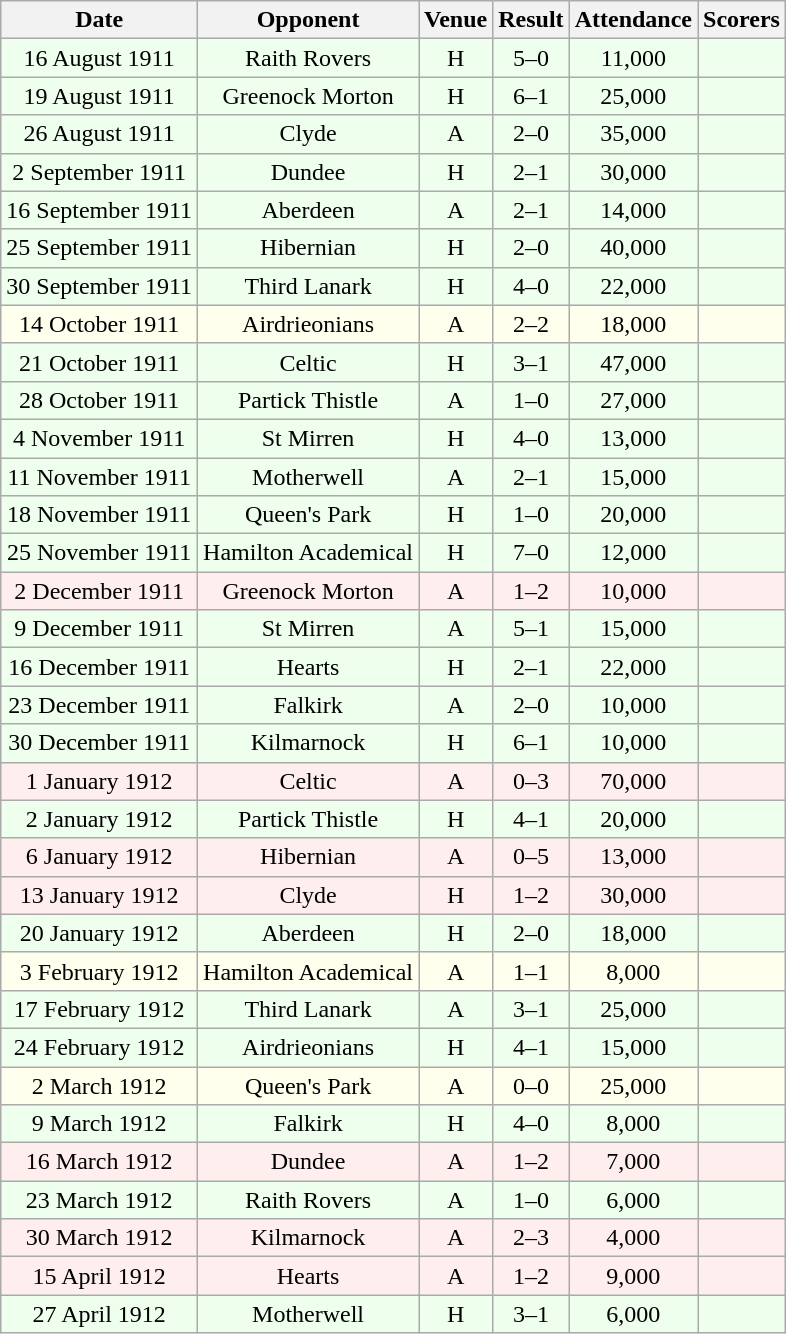<table class="wikitable sortable" style="font-size:100%; text-align:center">
<tr>
<th>Date</th>
<th>Opponent</th>
<th>Venue</th>
<th>Result</th>
<th>Attendance</th>
<th>Scorers</th>
</tr>
<tr bgcolor = "#EEFFEE">
<td>16 August 1911</td>
<td>Raith Rovers</td>
<td>H</td>
<td>5–0</td>
<td>11,000</td>
<td></td>
</tr>
<tr bgcolor = "#EEFFEE">
<td>19 August 1911</td>
<td>Greenock Morton</td>
<td>H</td>
<td>6–1</td>
<td>25,000</td>
<td></td>
</tr>
<tr bgcolor = "#EEFFEE">
<td>26 August 1911</td>
<td>Clyde</td>
<td>A</td>
<td>2–0</td>
<td>35,000</td>
<td></td>
</tr>
<tr bgcolor = "#EEFFEE">
<td>2 September 1911</td>
<td>Dundee</td>
<td>H</td>
<td>2–1</td>
<td>30,000</td>
<td></td>
</tr>
<tr bgcolor = "#EEFFEE">
<td>16 September 1911</td>
<td>Aberdeen</td>
<td>A</td>
<td>2–1</td>
<td>14,000</td>
<td></td>
</tr>
<tr bgcolor = "#EEFFEE">
<td>25 September 1911</td>
<td>Hibernian</td>
<td>H</td>
<td>2–0</td>
<td>40,000</td>
<td></td>
</tr>
<tr bgcolor = "#EEFFEE">
<td>30 September 1911</td>
<td>Third Lanark</td>
<td>H</td>
<td>4–0</td>
<td>22,000</td>
<td></td>
</tr>
<tr bgcolor = "#FFFFEE">
<td>14 October 1911</td>
<td>Airdrieonians</td>
<td>A</td>
<td>2–2</td>
<td>18,000</td>
<td></td>
</tr>
<tr bgcolor = "#EEFFEE">
<td>21 October 1911</td>
<td>Celtic</td>
<td>H</td>
<td>3–1</td>
<td>47,000</td>
<td></td>
</tr>
<tr bgcolor = "#EEFFEE">
<td>28 October 1911</td>
<td>Partick Thistle</td>
<td>A</td>
<td>1–0</td>
<td>27,000</td>
<td></td>
</tr>
<tr bgcolor = "#EEFFEE">
<td>4 November 1911</td>
<td>St Mirren</td>
<td>H</td>
<td>4–0</td>
<td>13,000</td>
<td></td>
</tr>
<tr bgcolor = "#EEFFEE">
<td>11 November 1911</td>
<td>Motherwell</td>
<td>A</td>
<td>2–1</td>
<td>15,000</td>
<td></td>
</tr>
<tr bgcolor = "#EEFFEE">
<td>18 November 1911</td>
<td>Queen's Park</td>
<td>H</td>
<td>1–0</td>
<td>20,000</td>
<td></td>
</tr>
<tr bgcolor = "#EEFFEE">
<td>25 November 1911</td>
<td>Hamilton Academical</td>
<td>H</td>
<td>7–0</td>
<td>12,000</td>
<td></td>
</tr>
<tr bgcolor = "#FFEEEE">
<td>2 December 1911</td>
<td>Greenock Morton</td>
<td>A</td>
<td>1–2</td>
<td>10,000</td>
<td></td>
</tr>
<tr bgcolor = "#EEFFEE">
<td>9 December 1911</td>
<td>St Mirren</td>
<td>A</td>
<td>5–1</td>
<td>15,000</td>
<td></td>
</tr>
<tr bgcolor = "#EEFFEE">
<td>16 December 1911</td>
<td>Hearts</td>
<td>H</td>
<td>2–1</td>
<td>22,000</td>
<td></td>
</tr>
<tr bgcolor = "#EEFFEE">
<td>23 December 1911</td>
<td>Falkirk</td>
<td>A</td>
<td>2–0</td>
<td>10,000</td>
<td></td>
</tr>
<tr bgcolor = "#EEFFEE">
<td>30 December 1911</td>
<td>Kilmarnock</td>
<td>H</td>
<td>6–1</td>
<td>10,000</td>
<td></td>
</tr>
<tr bgcolor = "#FFEEEE">
<td>1 January 1912</td>
<td>Celtic</td>
<td>A</td>
<td>0–3</td>
<td>70,000</td>
<td></td>
</tr>
<tr bgcolor = "#EEFFEE">
<td>2 January 1912</td>
<td>Partick Thistle</td>
<td>H</td>
<td>4–1</td>
<td>20,000</td>
<td></td>
</tr>
<tr bgcolor = "#FFEEEE">
<td>6 January 1912</td>
<td>Hibernian</td>
<td>A</td>
<td>0–5</td>
<td>13,000</td>
<td></td>
</tr>
<tr bgcolor = "#FFEEEE">
<td>13 January 1912</td>
<td>Clyde</td>
<td>H</td>
<td>1–2</td>
<td>30,000</td>
<td></td>
</tr>
<tr bgcolor = "#EEFFEE">
<td>20 January 1912</td>
<td>Aberdeen</td>
<td>H</td>
<td>2–0</td>
<td>18,000</td>
<td></td>
</tr>
<tr bgcolor = "#FFFFEE">
<td>3 February 1912</td>
<td>Hamilton Academical</td>
<td>A</td>
<td>1–1</td>
<td>8,000</td>
<td></td>
</tr>
<tr bgcolor = "#EEFFEE">
<td>17 February 1912</td>
<td>Third Lanark</td>
<td>A</td>
<td>3–1</td>
<td>25,000</td>
<td></td>
</tr>
<tr bgcolor = "#EEFFEE">
<td>24 February 1912</td>
<td>Airdrieonians</td>
<td>H</td>
<td>4–1</td>
<td>15,000</td>
<td></td>
</tr>
<tr bgcolor = "#FFFFEE">
<td>2 March 1912</td>
<td>Queen's Park</td>
<td>A</td>
<td>0–0</td>
<td>25,000</td>
<td></td>
</tr>
<tr bgcolor = "#EEFFEE">
<td>9 March 1912</td>
<td>Falkirk</td>
<td>H</td>
<td>4–0</td>
<td>8,000</td>
<td></td>
</tr>
<tr bgcolor = "#FFEEEE">
<td>16 March 1912</td>
<td>Dundee</td>
<td>A</td>
<td>1–2</td>
<td>7,000</td>
<td></td>
</tr>
<tr bgcolor = "#EEFFEE">
<td>23 March 1912</td>
<td>Raith Rovers</td>
<td>A</td>
<td>1–0</td>
<td>6,000</td>
<td></td>
</tr>
<tr bgcolor = "#FFEEEE">
<td>30 March 1912</td>
<td>Kilmarnock</td>
<td>A</td>
<td>2–3</td>
<td>4,000</td>
<td></td>
</tr>
<tr bgcolor = "#FFEEEE">
<td>15 April 1912</td>
<td>Hearts</td>
<td>A</td>
<td>1–2</td>
<td>9,000</td>
<td></td>
</tr>
<tr bgcolor = "#EEFFEE">
<td>27 April 1912</td>
<td>Motherwell</td>
<td>H</td>
<td>3–1</td>
<td>6,000</td>
<td></td>
</tr>
</table>
